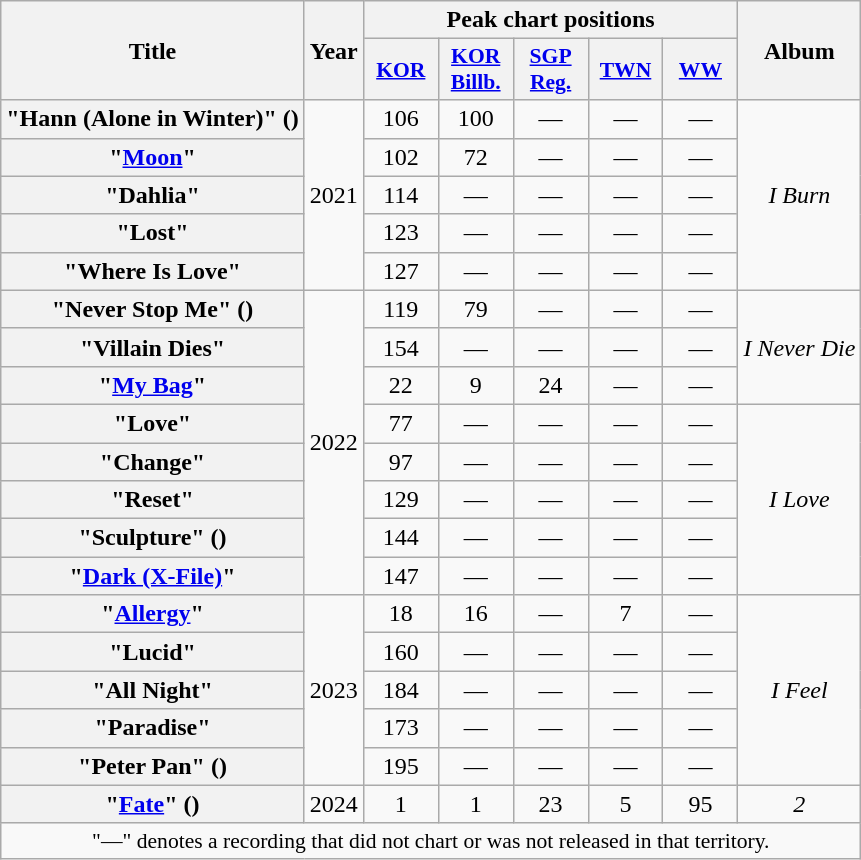<table class="wikitable plainrowheaders" style="text-align:center">
<tr>
<th scope="col" rowspan="2">Title</th>
<th scope="col" rowspan="2">Year</th>
<th scope="col" colspan="5">Peak chart positions</th>
<th scope="col" rowspan="2">Album</th>
</tr>
<tr>
<th scope="col" style="width:3em;font-size:90%"><a href='#'>KOR</a><br></th>
<th scope="col" style="width:3em;font-size:90%;"><a href='#'>KOR<br>Billb.</a><br></th>
<th scope="col" style="width:3em;font-size:90%"><a href='#'>SGP<br>Reg.</a><br></th>
<th scope="col" style="width:3em;font-size:90%"><a href='#'>TWN</a><br></th>
<th scope="col" style="font-size:90%; width:3em"><a href='#'>WW</a><br></th>
</tr>
<tr>
<th scope="row">"Hann (Alone in Winter)" ()</th>
<td rowspan="5">2021</td>
<td>106</td>
<td>100</td>
<td>—</td>
<td>—</td>
<td>—</td>
<td rowspan="5"><em>I Burn</em></td>
</tr>
<tr>
<th scope="row">"<a href='#'>Moon</a>"</th>
<td>102</td>
<td>72</td>
<td>—</td>
<td>—</td>
<td>—</td>
</tr>
<tr>
<th scope="row">"Dahlia"</th>
<td>114</td>
<td>—</td>
<td>—</td>
<td>—</td>
<td>—</td>
</tr>
<tr>
<th scope="row">"Lost"</th>
<td>123</td>
<td>—</td>
<td>—</td>
<td>—</td>
<td>—</td>
</tr>
<tr>
<th scope="row">"Where Is Love"</th>
<td>127</td>
<td>—</td>
<td>—</td>
<td>—</td>
<td>—</td>
</tr>
<tr>
<th scope="row">"Never Stop Me" ()</th>
<td rowspan="8">2022</td>
<td>119</td>
<td>79</td>
<td>—</td>
<td>—</td>
<td>—</td>
<td rowspan="3"><em>I Never Die</em></td>
</tr>
<tr>
<th scope="row">"Villain Dies"</th>
<td>154</td>
<td>—</td>
<td>—</td>
<td>—</td>
<td>—</td>
</tr>
<tr>
<th scope="row">"<a href='#'>My Bag</a>"</th>
<td>22</td>
<td>9</td>
<td>24</td>
<td>—</td>
<td>—</td>
</tr>
<tr>
<th scope="row">"Love"</th>
<td>77</td>
<td>—</td>
<td>—</td>
<td>—</td>
<td>—</td>
<td rowspan="5"><em>I Love</em></td>
</tr>
<tr>
<th scope="row">"Change"</th>
<td>97</td>
<td>—</td>
<td>—</td>
<td>—</td>
<td>—</td>
</tr>
<tr>
<th scope="row">"Reset"</th>
<td>129</td>
<td>—</td>
<td>—</td>
<td>—</td>
<td>—</td>
</tr>
<tr>
<th scope="row">"Sculpture" ()</th>
<td>144</td>
<td>—</td>
<td>—</td>
<td>—</td>
<td>—</td>
</tr>
<tr>
<th scope="row">"<a href='#'>Dark (X-File)</a>"</th>
<td>147</td>
<td>—</td>
<td>—</td>
<td>—</td>
<td>—</td>
</tr>
<tr>
<th scope="row">"<a href='#'>Allergy</a>"</th>
<td rowspan="5">2023</td>
<td>18</td>
<td>16</td>
<td>—</td>
<td>7</td>
<td>—</td>
<td rowspan="5"><em>I Feel</em></td>
</tr>
<tr>
<th scope="row">"Lucid"</th>
<td>160</td>
<td>—</td>
<td>—</td>
<td>—</td>
<td>—</td>
</tr>
<tr>
<th scope="row">"All Night"</th>
<td>184</td>
<td>—</td>
<td>—</td>
<td>—</td>
<td>—</td>
</tr>
<tr>
<th scope="row">"Paradise"</th>
<td>173</td>
<td>—</td>
<td>—</td>
<td>—</td>
<td>—</td>
</tr>
<tr>
<th scope="row">"Peter Pan" ()</th>
<td>195</td>
<td>—</td>
<td>—</td>
<td>—</td>
<td>—</td>
</tr>
<tr>
<th scope="row">"<a href='#'>Fate</a>" ()</th>
<td>2024</td>
<td>1</td>
<td>1</td>
<td>23</td>
<td>5</td>
<td>95</td>
<td><em>2</em></td>
</tr>
<tr>
<td colspan="9" style="font-size:90%">"—" denotes a recording that did not chart or was not released in that territory.</td>
</tr>
</table>
